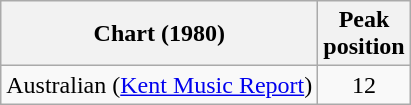<table class="wikitable">
<tr>
<th>Chart (1980)</th>
<th>Peak<br>position</th>
</tr>
<tr>
<td>Australian (<a href='#'>Kent Music Report</a>)</td>
<td align="center">12</td>
</tr>
</table>
